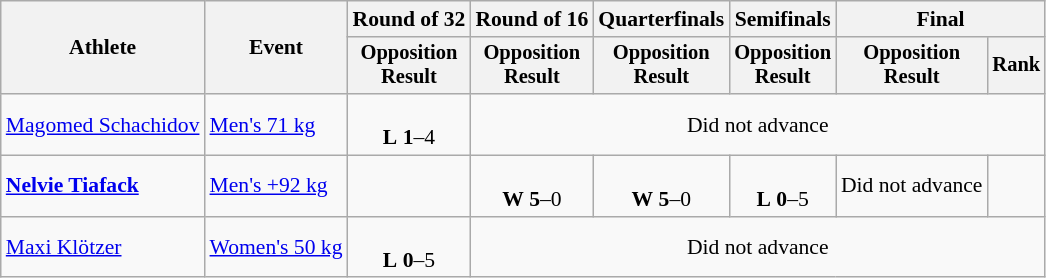<table class="wikitable" style="font-size:90%">
<tr>
<th rowspan="2">Athlete</th>
<th rowspan="2">Event</th>
<th>Round of 32</th>
<th>Round of 16</th>
<th>Quarterfinals</th>
<th>Semifinals</th>
<th colspan=2>Final</th>
</tr>
<tr style="font-size:95%">
<th>Opposition<br>Result</th>
<th>Opposition<br>Result</th>
<th>Opposition<br>Result</th>
<th>Opposition<br>Result</th>
<th>Opposition<br>Result</th>
<th>Rank</th>
</tr>
<tr align=center>
<td align=left><a href='#'>Magomed Schachidov</a></td>
<td align=left><a href='#'>Men's 71 kg</a></td>
<td><br><strong>L</strong> <strong>1</strong>–4</td>
<td colspan=5>Did not advance</td>
</tr>
<tr align=center>
<td align=left><strong><a href='#'>Nelvie Tiafack</a></strong></td>
<td align=left><a href='#'>Men's +92 kg</a></td>
<td></td>
<td><br><strong>W</strong> <strong>5</strong>–0</td>
<td><br><strong>W</strong> <strong>5</strong>–0</td>
<td><br><strong>L</strong> <strong>0</strong>–5</td>
<td>Did not advance</td>
<td></td>
</tr>
<tr align=center>
<td align=left><a href='#'>Maxi Klötzer</a></td>
<td align=left><a href='#'>Women's 50 kg</a></td>
<td><br><strong>L</strong> <strong>0</strong>–5</td>
<td colspan=5>Did not advance</td>
</tr>
</table>
